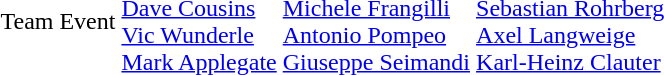<table>
<tr>
<td>Team Event<br></td>
<td><br><a href='#'>Dave Cousins</a><br><a href='#'>Vic Wunderle</a><br><a href='#'>Mark Applegate</a></td>
<td><br><a href='#'>Michele Frangilli</a><br><a href='#'>Antonio Pompeo</a><br><a href='#'>Giuseppe Seimandi</a></td>
<td><br><a href='#'>Sebastian Rohrberg</a><br><a href='#'>Axel Langweige</a><br><a href='#'>Karl-Heinz Clauter</a></td>
</tr>
</table>
